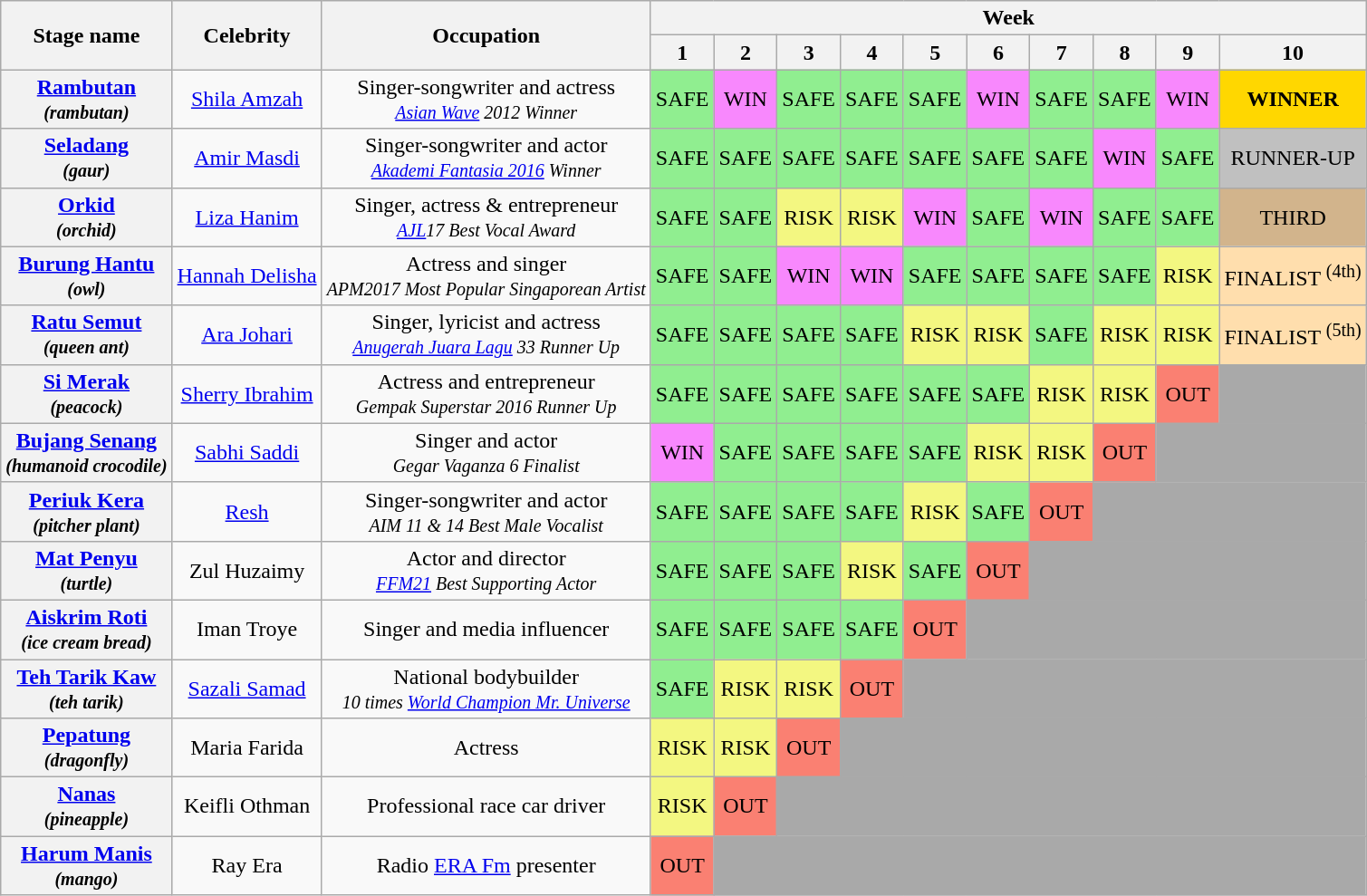<table class="wikitable  collapsible collapsed" style="text-align:center; ">
<tr>
<th rowspan=2>Stage name</th>
<th rowspan=2>Celebrity</th>
<th rowspan=2>Occupation</th>
<th colspan="10">Week</th>
</tr>
<tr>
<th rowspan="1">1</th>
<th rowspan="1">2</th>
<th rowspan="1">3</th>
<th rowspan="1">4</th>
<th rowspan="1">5</th>
<th rowspan="1">6</th>
<th rowspan="1">7</th>
<th rowspan="1">8</th>
<th rowspan="1">9</th>
<th rowspan="1">10</th>
</tr>
<tr>
<th><a href='#'>Rambutan</a><br><small><em>(rambutan)</em></small></th>
<td><a href='#'>Shila Amzah</a></td>
<td>Singer-songwriter and actress<br><small><em><a href='#'>Asian Wave</a> 2012 Winner</em></small></td>
<td bgcolor=lightgreen>SAFE</td>
<td bgcolor="#F888FD">WIN</td>
<td bgcolor=lightgreen>SAFE</td>
<td bgcolor=lightgreen>SAFE</td>
<td bgcolor=lightgreen>SAFE</td>
<td bgcolor="#F888FD">WIN</td>
<td bgcolor=lightgreen>SAFE</td>
<td bgcolor=lightgreen>SAFE</td>
<td bgcolor="#F888FD">WIN</td>
<td bgcolor=gold><strong>WINNER</strong></td>
</tr>
<tr>
<th><a href='#'>Seladang</a><br><small><em>(gaur)</em></small></th>
<td><a href='#'>Amir Masdi</a></td>
<td>Singer-songwriter and actor<br><small><em><a href='#'>Akademi Fantasia 2016</a> Winner</em></small></td>
<td bgcolor=lightgreen>SAFE</td>
<td bgcolor=lightgreen>SAFE</td>
<td bgcolor=lightgreen>SAFE</td>
<td bgcolor=lightgreen>SAFE</td>
<td bgcolor=lightgreen>SAFE</td>
<td bgcolor=lightgreen>SAFE</td>
<td bgcolor=lightgreen>SAFE</td>
<td bgcolor="#F888FD">WIN</td>
<td bgcolor=lightgreen>SAFE</td>
<td bgcolor=silver>RUNNER-UP</td>
</tr>
<tr>
<th><a href='#'>Orkid</a><br><small><em>(orchid)</em></small></th>
<td><a href='#'>Liza Hanim</a></td>
<td>Singer, actress & entrepreneur<br><small><em><a href='#'>AJL</a>17 Best Vocal Award</em></small></td>
<td bgcolor=lightgreen>SAFE</td>
<td bgcolor=lightgreen>SAFE</td>
<td bgcolor=#F3F781>RISK</td>
<td bgcolor=#F3F781>RISK</td>
<td bgcolor="#F888FD">WIN</td>
<td bgcolor=lightgreen>SAFE</td>
<td bgcolor="#F888FD">WIN</td>
<td bgcolor=lightgreen>SAFE</td>
<td bgcolor=lightgreen>SAFE</td>
<td bgcolor=tan>THIRD</td>
</tr>
<tr>
<th><a href='#'>Burung Hantu</a><br><small><em>(owl)</em></small></th>
<td><a href='#'>Hannah Delisha</a></td>
<td>Actress and singer<br><small><em>APM2017 Most Popular Singaporean Artist</em></small></td>
<td bgcolor=lightgreen>SAFE</td>
<td bgcolor=lightgreen>SAFE</td>
<td bgcolor="#F888FD">WIN</td>
<td bgcolor="#F888FD">WIN</td>
<td bgcolor=lightgreen>SAFE</td>
<td bgcolor=lightgreen>SAFE</td>
<td bgcolor=lightgreen>SAFE</td>
<td bgcolor=lightgreen>SAFE</td>
<td bgcolor=#F3F781>RISK</td>
<td bgcolor=navajowhite>FINALIST <sup>(4th)</sup></td>
</tr>
<tr>
<th><a href='#'>Ratu Semut</a><br><small><em>(queen ant)</em></small></th>
<td><a href='#'>Ara Johari</a></td>
<td>Singer, lyricist and actress<br><small><em><a href='#'>Anugerah Juara Lagu</a> 33 Runner Up</em></small></td>
<td bgcolor=lightgreen>SAFE</td>
<td bgcolor=lightgreen>SAFE</td>
<td bgcolor=lightgreen>SAFE</td>
<td bgcolor=lightgreen>SAFE</td>
<td bgcolor=#F3F781>RISK</td>
<td bgcolor=#F3F781>RISK</td>
<td bgcolor=lightgreen>SAFE</td>
<td bgcolor=#F3F781>RISK</td>
<td bgcolor=#F3F781>RISK</td>
<td bgcolor=navajowhite>FINALIST <sup>(5th)</sup></td>
</tr>
<tr>
<th><a href='#'>Si Merak</a><br><small><em>(peacock)</em></small></th>
<td><a href='#'>Sherry Ibrahim</a></td>
<td>Actress and entrepreneur<br><small><em>Gempak Superstar 2016 Runner Up</em></small></td>
<td bgcolor=lightgreen>SAFE</td>
<td bgcolor=lightgreen>SAFE</td>
<td bgcolor=lightgreen>SAFE</td>
<td bgcolor=lightgreen>SAFE</td>
<td bgcolor=lightgreen>SAFE</td>
<td bgcolor=lightgreen>SAFE</td>
<td bgcolor=#F3F781>RISK</td>
<td bgcolor=#F3F781>RISK</td>
<td bgcolor=salmon>OUT</td>
<td colspan="2" bgcolor=darkgrey></td>
</tr>
<tr>
<th><a href='#'>Bujang Senang</a><br><small><em>(humanoid crocodile)</em></small></th>
<td><a href='#'>Sabhi Saddi</a></td>
<td>Singer and actor<br><small><em>Gegar Vaganza 6 Finalist</em></small></td>
<td bgcolor="#F888FD">WIN</td>
<td bgcolor=lightgreen>SAFE</td>
<td bgcolor=lightgreen>SAFE</td>
<td bgcolor=lightgreen>SAFE</td>
<td bgcolor=lightgreen>SAFE</td>
<td bgcolor=#F3F781>RISK</td>
<td bgcolor=#F3F781>RISK</td>
<td bgcolor=salmon>OUT</td>
<td colspan="3" bgcolor=darkgrey></td>
</tr>
<tr>
<th><a href='#'>Periuk Kera</a><br><small><em>(pitcher plant)</em></small></th>
<td><a href='#'>Resh</a></td>
<td>Singer-songwriter and actor<br><small><em>AIM 11 & 14 Best Male Vocalist</em></small></td>
<td bgcolor=lightgreen>SAFE</td>
<td bgcolor=lightgreen>SAFE</td>
<td bgcolor=lightgreen>SAFE</td>
<td bgcolor=lightgreen>SAFE</td>
<td bgcolor=#F3F781>RISK</td>
<td bgcolor=lightgreen>SAFE</td>
<td bgcolor=salmon>OUT</td>
<td colspan="4" bgcolor=darkgrey></td>
</tr>
<tr>
<th><a href='#'>Mat Penyu</a><br><small><em>(turtle)</em></small></th>
<td>Zul Huzaimy</td>
<td>Actor and director<br><small><em><a href='#'>FFM21</a> Best Supporting Actor</em></small></td>
<td bgcolor=lightgreen>SAFE</td>
<td bgcolor=lightgreen>SAFE</td>
<td bgcolor=lightgreen>SAFE</td>
<td bgcolor=#F3F781>RISK</td>
<td bgcolor=lightgreen>SAFE</td>
<td bgcolor=salmon>OUT</td>
<td colspan="5" bgcolor=darkgrey></td>
</tr>
<tr>
<th><a href='#'>Aiskrim Roti</a> <br><small><em>(ice cream bread)</em></small></th>
<td>Iman Troye</td>
<td>Singer and media influencer</td>
<td bgcolor=lightgreen>SAFE</td>
<td bgcolor=lightgreen>SAFE</td>
<td bgcolor=lightgreen>SAFE</td>
<td bgcolor=lightgreen>SAFE</td>
<td bgcolor=salmon>OUT</td>
<td colspan="6" bgcolor=darkgrey></td>
</tr>
<tr>
<th><a href='#'>Teh Tarik Kaw</a><br><small><em>(teh tarik)</em></small></th>
<td><a href='#'>Sazali Samad</a></td>
<td>National bodybuilder<br><small><em>10 times <a href='#'>World Champion Mr. Universe</a></em></small></td>
<td bgcolor=lightgreen>SAFE</td>
<td bgcolor=#F3F781>RISK</td>
<td bgcolor=#F3F781>RISK</td>
<td bgcolor=salmon>OUT</td>
<td colspan="7" bgcolor=darkgrey></td>
</tr>
<tr>
<th><a href='#'>Pepatung</a><br><small><em>(dragonfly)</em></small></th>
<td>Maria Farida</td>
<td>Actress</td>
<td bgcolor=#F3F781>RISK</td>
<td bgcolor=#F3F781>RISK</td>
<td bgcolor=salmon>OUT</td>
<td colspan="8" bgcolor=darkgrey></td>
</tr>
<tr>
<th><a href='#'>Nanas</a><br><small><em>(pineapple)</em></small></th>
<td>Keifli Othman</td>
<td>Professional race car driver</td>
<td bgcolor=#F3F781>RISK</td>
<td bgcolor=salmon>OUT</td>
<td colspan="9" bgcolor=darkgrey></td>
</tr>
<tr>
<th><a href='#'>Harum Manis</a><br><small><em>(mango)</em></small></th>
<td>Ray Era</td>
<td>Radio <a href='#'>ERA Fm</a> presenter</td>
<td bgcolor=salmon>OUT</td>
<td colspan="10" bgcolor=darkgrey></td>
</tr>
</table>
